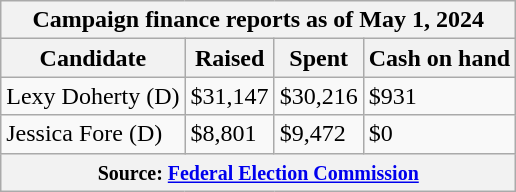<table class="wikitable sortable">
<tr>
<th colspan=4>Campaign finance reports as of May 1, 2024</th>
</tr>
<tr style="text-align:center;">
<th>Candidate</th>
<th>Raised</th>
<th>Spent</th>
<th>Cash on hand</th>
</tr>
<tr>
<td>Lexy Doherty (D)</td>
<td>$31,147</td>
<td>$30,216</td>
<td>$931</td>
</tr>
<tr>
<td>Jessica Fore (D)</td>
<td>$8,801</td>
<td>$9,472</td>
<td>$0</td>
</tr>
<tr>
<th colspan="4"><small>Source: <a href='#'>Federal Election Commission</a></small></th>
</tr>
</table>
